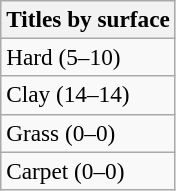<table class=wikitable style=font-size:97%>
<tr>
<th>Titles by surface</th>
</tr>
<tr>
<td>Hard (5–10)</td>
</tr>
<tr>
<td>Clay (14–14)</td>
</tr>
<tr>
<td>Grass (0–0)</td>
</tr>
<tr>
<td>Carpet (0–0)</td>
</tr>
</table>
